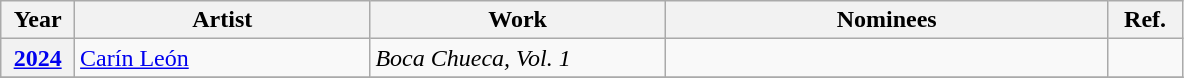<table class="wikitable plainrowheaders sortable">
<tr>
<th scope="col" width="5%">Year</th>
<th scope="col" width="20%">Artist</th>
<th scope="col" width="20%">Work</th>
<th scope="col" class="unsortable" width="30%">Nominees</th>
<th scope="col" class="unsortable" width="5%">Ref.</th>
</tr>
<tr>
<th style="text-align:center;" scope="row"><a href='#'><strong>2024</strong></a></th>
<td><a href='#'>Carín León</a></td>
<td><em>Boca Chueca, Vol. 1</em></td>
<td></td>
<td align="center"></td>
</tr>
<tr>
</tr>
</table>
